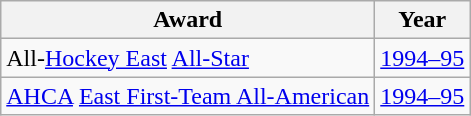<table class="wikitable">
<tr>
<th>Award</th>
<th>Year</th>
</tr>
<tr>
<td>All-<a href='#'>Hockey East</a> <a href='#'>All-Star</a></td>
<td><a href='#'>1994–95</a></td>
</tr>
<tr>
<td><a href='#'>AHCA</a> <a href='#'>East First-Team All-American</a></td>
<td><a href='#'>1994–95</a></td>
</tr>
</table>
